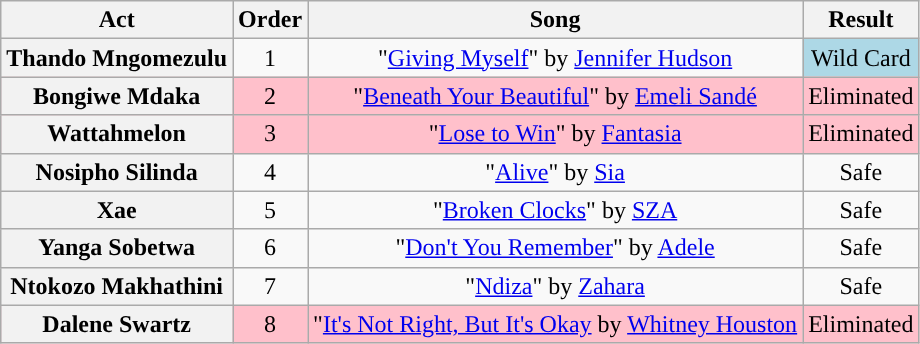<table class="wikitable plainrowheaders" style="text-align:center;">
<tr>
<th scope="col">Act</th>
<th scope="col">Order</th>
<th scope="col">Song</th>
<th scope="col">Result</th>
</tr>
<tr>
<th scope=row>Thando Mngomezulu</th>
<td>1</td>
<td>"<a href='#'>Giving Myself</a>" by <a href='#'>Jennifer Hudson</a></td>
<td style="background: #add8e6">Wild Card</td>
</tr>
<tr style="background: pink">
<th scope=row>Bongiwe Mdaka</th>
<td>2</td>
<td>"<a href='#'>Beneath Your Beautiful</a>" by <a href='#'>Emeli Sandé</a></td>
<td>Eliminated</td>
</tr>
<tr style="background: pink">
<th scope=row>Wattahmelon</th>
<td>3</td>
<td>"<a href='#'>Lose to Win</a>" by <a href='#'>Fantasia</a></td>
<td>Eliminated</td>
</tr>
<tr>
<th scope=row>Nosipho Silinda</th>
<td>4</td>
<td>"<a href='#'>Alive</a>" by <a href='#'>Sia</a></td>
<td>Safe</td>
</tr>
<tr>
<th scope=row>Xae</th>
<td>5</td>
<td>"<a href='#'>Broken Clocks</a>" by <a href='#'>SZA</a></td>
<td>Safe</td>
</tr>
<tr>
<th scope=row>Yanga Sobetwa</th>
<td>6</td>
<td>"<a href='#'>Don't You Remember</a>" by <a href='#'>Adele</a></td>
<td>Safe</td>
</tr>
<tr>
<th scope=row>Ntokozo Makhathini</th>
<td>7</td>
<td>"<a href='#'>Ndiza</a>" by <a href='#'>Zahara</a></td>
<td>Safe</td>
</tr>
<tr style="background: pink">
<th scope=row>Dalene Swartz</th>
<td>8</td>
<td>"<a href='#'>It's Not Right, But It's Okay</a> by <a href='#'>Whitney Houston</a></td>
<td>Eliminated</td>
</tr>
</table>
